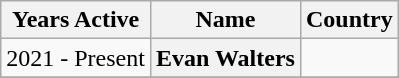<table class="wikitable plainrowheaders sortable" style="margin-right: 0;">
<tr>
<th scope="col">Years Active</th>
<th scope="col">Name</th>
<th scope="col">Country</th>
</tr>
<tr>
<td>2021 - Present</td>
<th scope="row">Evan Walters</th>
<td></td>
</tr>
<tr>
</tr>
</table>
